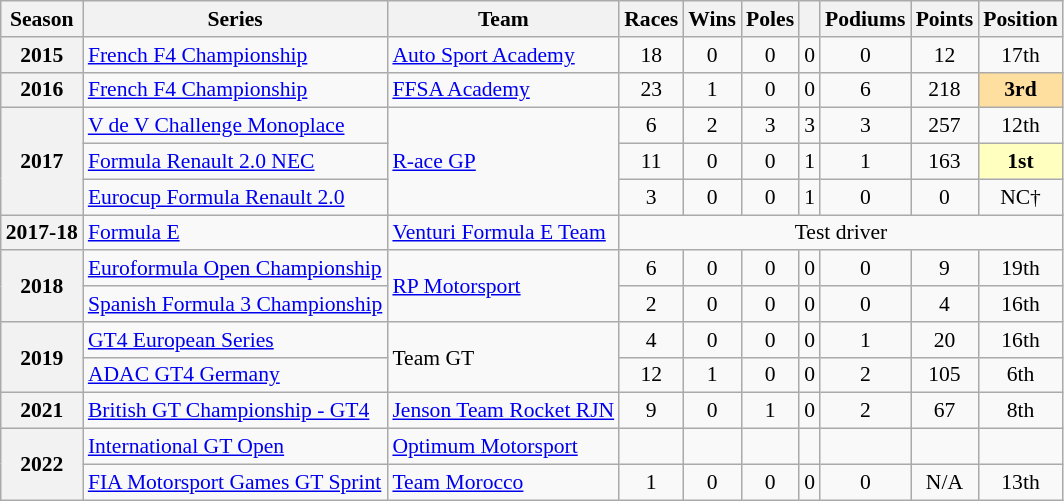<table class="wikitable" style="font-size: 90%; text-align:center">
<tr>
<th>Season</th>
<th>Series</th>
<th>Team</th>
<th>Races</th>
<th>Wins</th>
<th>Poles</th>
<th></th>
<th>Podiums</th>
<th>Points</th>
<th>Position</th>
</tr>
<tr>
<th>2015</th>
<td align=left><a href='#'>French F4 Championship</a></td>
<td align=left><a href='#'>Auto Sport Academy</a></td>
<td>18</td>
<td>0</td>
<td>0</td>
<td>0</td>
<td>0</td>
<td>12</td>
<td>17th</td>
</tr>
<tr>
<th>2016</th>
<td align=left><a href='#'>French F4 Championship</a></td>
<td align=left><a href='#'>FFSA Academy</a></td>
<td>23</td>
<td>1</td>
<td>0</td>
<td>0</td>
<td>6</td>
<td>218</td>
<td style="background:#FFDF9F;"><strong>3rd</strong></td>
</tr>
<tr>
<th rowspan=3>2017</th>
<td align=left><a href='#'>V de V Challenge Monoplace</a></td>
<td align=left rowspan=3><a href='#'>R-ace GP</a></td>
<td>6</td>
<td>2</td>
<td>3</td>
<td>3</td>
<td>3</td>
<td>257</td>
<td>12th</td>
</tr>
<tr>
<td align=left><a href='#'>Formula Renault 2.0 NEC</a></td>
<td>11</td>
<td>0</td>
<td>0</td>
<td>1</td>
<td>1</td>
<td>163</td>
<td style="background:#FFFFBF;"><strong>1st</strong></td>
</tr>
<tr>
<td align=left><a href='#'>Eurocup Formula Renault 2.0</a></td>
<td>3</td>
<td>0</td>
<td>0</td>
<td>1</td>
<td>0</td>
<td>0</td>
<td>NC†</td>
</tr>
<tr>
<th>2017-18</th>
<td align=left><a href='#'>Formula E</a></td>
<td align=left><a href='#'>Venturi Formula E Team</a></td>
<td colspan="7">Test driver</td>
</tr>
<tr>
<th rowspan=2>2018</th>
<td align=left><a href='#'>Euroformula Open Championship</a></td>
<td align=left rowspan=2><a href='#'>RP Motorsport</a></td>
<td>6</td>
<td>0</td>
<td>0</td>
<td>0</td>
<td>0</td>
<td>9</td>
<td>19th</td>
</tr>
<tr>
<td align=left><a href='#'>Spanish Formula 3 Championship</a></td>
<td>2</td>
<td>0</td>
<td>0</td>
<td>0</td>
<td>0</td>
<td>4</td>
<td>16th</td>
</tr>
<tr>
<th rowspan=2>2019</th>
<td align=left><a href='#'>GT4 European Series</a></td>
<td align=left rowspan=2>Team GT</td>
<td>4</td>
<td>0</td>
<td>0</td>
<td>0</td>
<td>1</td>
<td>20</td>
<td>16th</td>
</tr>
<tr>
<td align=left><a href='#'>ADAC GT4 Germany</a></td>
<td>12</td>
<td>1</td>
<td>0</td>
<td>0</td>
<td>2</td>
<td>105</td>
<td>6th</td>
</tr>
<tr>
<th>2021</th>
<td align=left><a href='#'>British GT Championship - GT4</a></td>
<td align=left><a href='#'>Jenson Team Rocket RJN</a></td>
<td>9</td>
<td>0</td>
<td>1</td>
<td>0</td>
<td>2</td>
<td>67</td>
<td>8th</td>
</tr>
<tr>
<th rowspan="2">2022</th>
<td align=left><a href='#'>International GT Open</a></td>
<td align=left><a href='#'>Optimum Motorsport</a></td>
<td></td>
<td></td>
<td></td>
<td></td>
<td></td>
<td></td>
<td></td>
</tr>
<tr>
<td align=left><a href='#'>FIA Motorsport Games GT Sprint</a></td>
<td align=left><a href='#'>Team Morocco</a></td>
<td>1</td>
<td>0</td>
<td>0</td>
<td>0</td>
<td>0</td>
<td>N/A</td>
<td>13th</td>
</tr>
</table>
